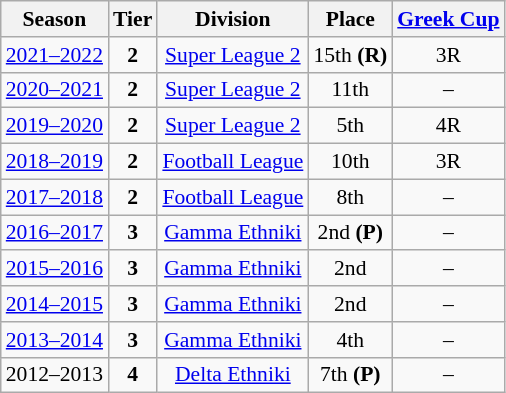<table class="wikitable" style="text-align:center; font-size:90%">
<tr>
<th>Season</th>
<th>Tier</th>
<th>Division</th>
<th>Place</th>
<th><a href='#'>Greek Cup</a></th>
</tr>
<tr>
<td><a href='#'>2021–2022</a></td>
<td><strong>2</strong></td>
<td><a href='#'>Super League 2</a></td>
<td>15th <strong>(R)</strong></td>
<td>3R</td>
</tr>
<tr>
<td><a href='#'>2020–2021</a></td>
<td><strong>2</strong></td>
<td><a href='#'>Super League 2</a></td>
<td>11th</td>
<td>–</td>
</tr>
<tr>
<td><a href='#'>2019–2020</a></td>
<td><strong>2</strong></td>
<td><a href='#'>Super League 2</a></td>
<td>5th</td>
<td>4R</td>
</tr>
<tr>
<td><a href='#'>2018–2019</a></td>
<td><strong>2</strong></td>
<td><a href='#'>Football League</a></td>
<td>10th</td>
<td>3R</td>
</tr>
<tr>
<td><a href='#'>2017–2018</a></td>
<td><strong>2</strong></td>
<td><a href='#'>Football League</a></td>
<td>8th</td>
<td>–</td>
</tr>
<tr>
<td><a href='#'>2016–2017</a></td>
<td><strong>3</strong></td>
<td><a href='#'>Gamma Ethniki</a></td>
<td>2nd <strong>(P)</strong></td>
<td>–</td>
</tr>
<tr>
<td><a href='#'>2015–2016</a></td>
<td><strong>3</strong></td>
<td><a href='#'>Gamma Ethniki</a></td>
<td>2nd</td>
<td>–</td>
</tr>
<tr>
<td><a href='#'>2014–2015</a></td>
<td><strong>3</strong></td>
<td><a href='#'>Gamma Ethniki</a></td>
<td>2nd</td>
<td>–</td>
</tr>
<tr>
<td><a href='#'>2013–2014</a></td>
<td><strong>3</strong></td>
<td><a href='#'>Gamma Ethniki</a></td>
<td>4th</td>
<td>–</td>
</tr>
<tr>
<td>2012–2013</td>
<td><strong>4</strong></td>
<td><a href='#'>Delta Ethniki</a></td>
<td>7th <strong>(P)</strong></td>
<td>–</td>
</tr>
</table>
